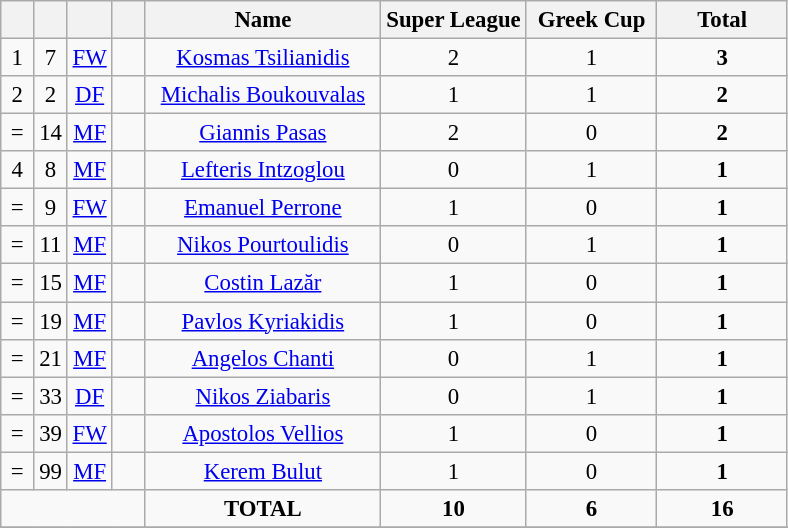<table class="wikitable" style="font-size: 95%; text-align: center;">
<tr>
<th width=15></th>
<th width=15></th>
<th width=15></th>
<th width=15></th>
<th width=150>Name</th>
<th width=90>Super League</th>
<th width=80>Greek Cup</th>
<th width=80><strong>Total</strong></th>
</tr>
<tr>
<td>1</td>
<td>7</td>
<td><a href='#'>FW</a></td>
<td></td>
<td><a href='#'>Kosmas Tsilianidis</a></td>
<td>2</td>
<td>1</td>
<td><strong>3</strong></td>
</tr>
<tr>
<td>2</td>
<td>2</td>
<td><a href='#'>DF</a></td>
<td></td>
<td><a href='#'>Michalis Boukouvalas</a></td>
<td>1</td>
<td>1</td>
<td><strong>2</strong></td>
</tr>
<tr>
<td>=</td>
<td>14</td>
<td><a href='#'>MF</a></td>
<td></td>
<td><a href='#'>Giannis Pasas</a></td>
<td>2</td>
<td>0</td>
<td><strong>2</strong></td>
</tr>
<tr>
<td>4</td>
<td>8</td>
<td><a href='#'>MF</a></td>
<td></td>
<td><a href='#'>Lefteris Intzoglou</a></td>
<td>0</td>
<td>1</td>
<td><strong>1</strong></td>
</tr>
<tr>
<td>=</td>
<td>9</td>
<td><a href='#'>FW</a></td>
<td></td>
<td><a href='#'>Emanuel Perrone</a></td>
<td>1</td>
<td>0</td>
<td><strong>1</strong></td>
</tr>
<tr>
<td>=</td>
<td>11</td>
<td><a href='#'>MF</a></td>
<td></td>
<td><a href='#'>Nikos Pourtoulidis</a></td>
<td>0</td>
<td>1</td>
<td><strong>1</strong></td>
</tr>
<tr>
<td>=</td>
<td>15</td>
<td><a href='#'>MF</a></td>
<td></td>
<td><a href='#'>Costin Lazăr</a></td>
<td>1</td>
<td>0</td>
<td><strong>1</strong></td>
</tr>
<tr>
<td>=</td>
<td>19</td>
<td><a href='#'>MF</a></td>
<td></td>
<td><a href='#'>Pavlos Kyriakidis</a></td>
<td>1</td>
<td>0</td>
<td><strong>1</strong></td>
</tr>
<tr>
<td>=</td>
<td>21</td>
<td><a href='#'>MF</a></td>
<td></td>
<td><a href='#'>Angelos Chanti</a></td>
<td>0</td>
<td>1</td>
<td><strong>1</strong></td>
</tr>
<tr>
<td>=</td>
<td>33</td>
<td><a href='#'>DF</a></td>
<td></td>
<td><a href='#'>Nikos Ziabaris</a></td>
<td>0</td>
<td>1</td>
<td><strong>1</strong></td>
</tr>
<tr>
<td>=</td>
<td>39</td>
<td><a href='#'>FW</a></td>
<td></td>
<td><a href='#'>Apostolos Vellios</a></td>
<td>1</td>
<td>0</td>
<td><strong>1</strong></td>
</tr>
<tr>
<td>=</td>
<td>99</td>
<td><a href='#'>MF</a></td>
<td></td>
<td><a href='#'>Kerem Bulut</a></td>
<td>1</td>
<td>0</td>
<td><strong>1</strong></td>
</tr>
<tr>
<td colspan="4"></td>
<td><strong>TOTAL</strong></td>
<td><strong>10</strong></td>
<td><strong>6</strong></td>
<td><strong>16</strong></td>
</tr>
<tr>
</tr>
</table>
